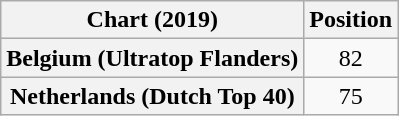<table class="wikitable sortable plainrowheaders" style="text-align:center">
<tr>
<th scope="col">Chart (2019)</th>
<th scope="col">Position</th>
</tr>
<tr>
<th scope="row">Belgium (Ultratop Flanders)</th>
<td>82</td>
</tr>
<tr>
<th scope="row">Netherlands (Dutch Top 40)</th>
<td>75</td>
</tr>
</table>
